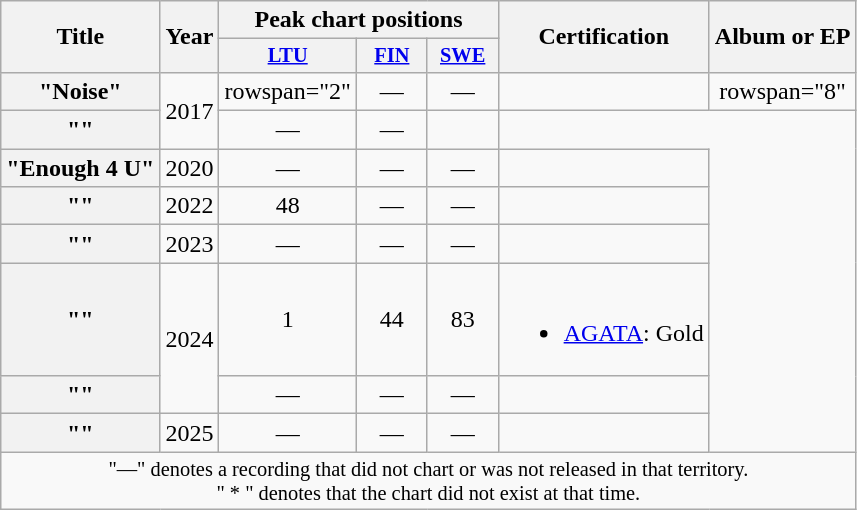<table class="wikitable plainrowheaders" style="text-align:center;">
<tr>
<th scope="col" rowspan="2">Title</th>
<th scope="col" rowspan="2">Year</th>
<th scope="col" colspan="3">Peak chart positions</th>
<th scope="col" rowspan="2">Certification</th>
<th scope="col" rowspan="2">Album or EP</th>
</tr>
<tr>
<th scope="col" style="width:3em;font-size:85%;"><a href='#'>LTU</a><br></th>
<th scope="col" style="width:3em;font-size:85%;"><a href='#'>FIN</a><br></th>
<th scope="col" style="width:3em;font-size:85%;"><a href='#'>SWE</a><br></th>
</tr>
<tr>
<th scope="row">"Noise"</th>
<td rowspan="2">2017</td>
<td>rowspan="2" </td>
<td>—</td>
<td>—</td>
<td></td>
<td>rowspan="8" </td>
</tr>
<tr>
<th scope="row">""</th>
<td>—</td>
<td>—</td>
<td></td>
</tr>
<tr>
<th scope="row">"Enough 4 U"</th>
<td>2020</td>
<td>—</td>
<td>—</td>
<td>—</td>
<td></td>
</tr>
<tr>
<th scope="row">""</th>
<td>2022</td>
<td>48</td>
<td>—</td>
<td>—</td>
<td></td>
</tr>
<tr>
<th scope="row">""</th>
<td>2023</td>
<td>—</td>
<td>—</td>
<td>—</td>
<td></td>
</tr>
<tr>
<th scope="row">""</th>
<td rowspan="2">2024</td>
<td>1</td>
<td>44</td>
<td>83</td>
<td><br><ul><li><a href='#'>AGATA</a>: Gold</li></ul></td>
</tr>
<tr>
<th scope="row">""</th>
<td>—</td>
<td>—</td>
<td>—</td>
<td></td>
</tr>
<tr>
<th scope="row">""</th>
<td>2025</td>
<td>—</td>
<td>—</td>
<td>—</td>
<td></td>
</tr>
<tr>
<td colspan="7" style="font-size:85%">"—" denotes a recording that did not chart or was not released in that territory.<br>" * " denotes that the chart did not exist at that time.</td>
</tr>
</table>
